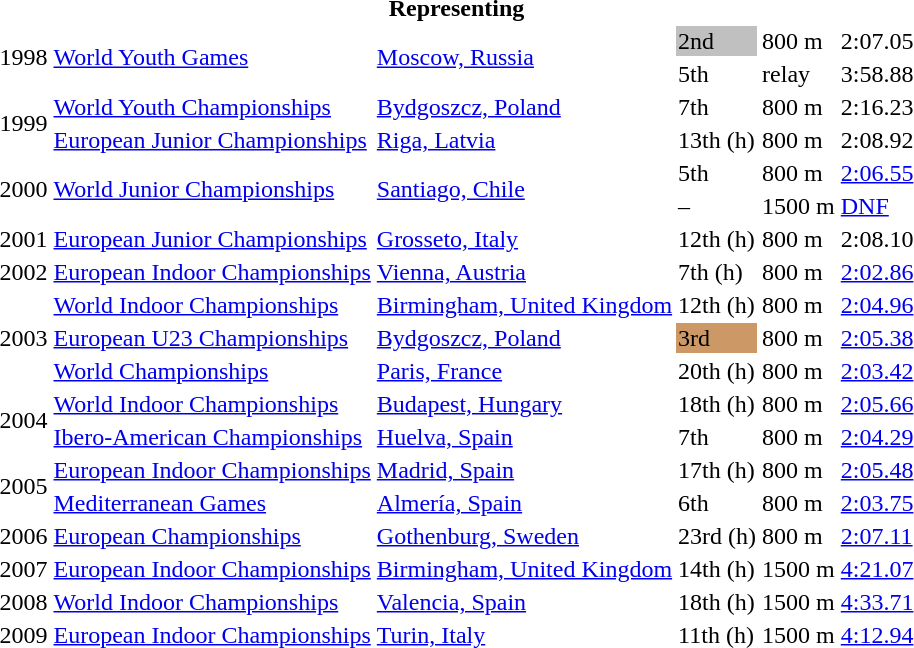<table>
<tr>
<th colspan="6">Representing </th>
</tr>
<tr>
<td rowspan=2>1998</td>
<td rowspan=2><a href='#'>World Youth Games</a></td>
<td rowspan=2><a href='#'>Moscow, Russia</a></td>
<td bgcolor=silver>2nd</td>
<td>800 m</td>
<td>2:07.05</td>
</tr>
<tr>
<td>5th</td>
<td> relay</td>
<td>3:58.88</td>
</tr>
<tr>
<td rowspan=2>1999</td>
<td><a href='#'>World Youth Championships</a></td>
<td><a href='#'>Bydgoszcz, Poland</a></td>
<td>7th</td>
<td>800 m</td>
<td>2:16.23</td>
</tr>
<tr>
<td><a href='#'>European Junior Championships</a></td>
<td><a href='#'>Riga, Latvia</a></td>
<td>13th (h)</td>
<td>800 m</td>
<td>2:08.92</td>
</tr>
<tr>
<td rowspan=2>2000</td>
<td rowspan=2><a href='#'>World Junior Championships</a></td>
<td rowspan=2><a href='#'>Santiago, Chile</a></td>
<td>5th</td>
<td>800 m</td>
<td><a href='#'>2:06.55</a></td>
</tr>
<tr>
<td>–</td>
<td>1500 m</td>
<td><a href='#'>DNF</a></td>
</tr>
<tr>
<td>2001</td>
<td><a href='#'>European Junior Championships</a></td>
<td><a href='#'>Grosseto, Italy</a></td>
<td>12th (h)</td>
<td>800 m</td>
<td>2:08.10</td>
</tr>
<tr>
<td>2002</td>
<td><a href='#'>European Indoor Championships</a></td>
<td><a href='#'>Vienna, Austria</a></td>
<td>7th (h)</td>
<td>800 m</td>
<td><a href='#'>2:02.86</a></td>
</tr>
<tr>
<td rowspan=3>2003</td>
<td><a href='#'>World Indoor Championships</a></td>
<td><a href='#'>Birmingham, United Kingdom</a></td>
<td>12th (h)</td>
<td>800 m</td>
<td><a href='#'>2:04.96</a></td>
</tr>
<tr>
<td><a href='#'>European U23 Championships</a></td>
<td><a href='#'>Bydgoszcz, Poland</a></td>
<td bgcolor=cc9966>3rd</td>
<td>800 m</td>
<td><a href='#'>2:05.38</a></td>
</tr>
<tr>
<td><a href='#'>World Championships</a></td>
<td><a href='#'>Paris, France</a></td>
<td>20th (h)</td>
<td>800 m</td>
<td><a href='#'>2:03.42</a></td>
</tr>
<tr>
<td rowspan=2>2004</td>
<td><a href='#'>World Indoor Championships</a></td>
<td><a href='#'>Budapest, Hungary</a></td>
<td>18th (h)</td>
<td>800 m</td>
<td><a href='#'>2:05.66</a></td>
</tr>
<tr>
<td><a href='#'>Ibero-American Championships</a></td>
<td><a href='#'>Huelva, Spain</a></td>
<td>7th</td>
<td>800 m</td>
<td><a href='#'>2:04.29</a></td>
</tr>
<tr>
<td rowspan=2>2005</td>
<td><a href='#'>European Indoor Championships</a></td>
<td><a href='#'>Madrid, Spain</a></td>
<td>17th (h)</td>
<td>800 m</td>
<td><a href='#'>2:05.48</a></td>
</tr>
<tr>
<td><a href='#'>Mediterranean Games</a></td>
<td><a href='#'>Almería, Spain</a></td>
<td>6th</td>
<td>800 m</td>
<td><a href='#'>2:03.75</a></td>
</tr>
<tr>
<td>2006</td>
<td><a href='#'>European Championships</a></td>
<td><a href='#'>Gothenburg, Sweden</a></td>
<td>23rd (h)</td>
<td>800 m</td>
<td><a href='#'>2:07.11</a></td>
</tr>
<tr>
<td>2007</td>
<td><a href='#'>European Indoor Championships</a></td>
<td><a href='#'>Birmingham, United Kingdom</a></td>
<td>14th (h)</td>
<td>1500 m</td>
<td><a href='#'>4:21.07</a></td>
</tr>
<tr>
<td>2008</td>
<td><a href='#'>World Indoor Championships</a></td>
<td><a href='#'>Valencia, Spain</a></td>
<td>18th (h)</td>
<td>1500 m</td>
<td><a href='#'>4:33.71</a></td>
</tr>
<tr>
<td>2009</td>
<td><a href='#'>European Indoor Championships</a></td>
<td><a href='#'>Turin, Italy</a></td>
<td>11th (h)</td>
<td>1500 m</td>
<td><a href='#'>4:12.94</a></td>
</tr>
</table>
